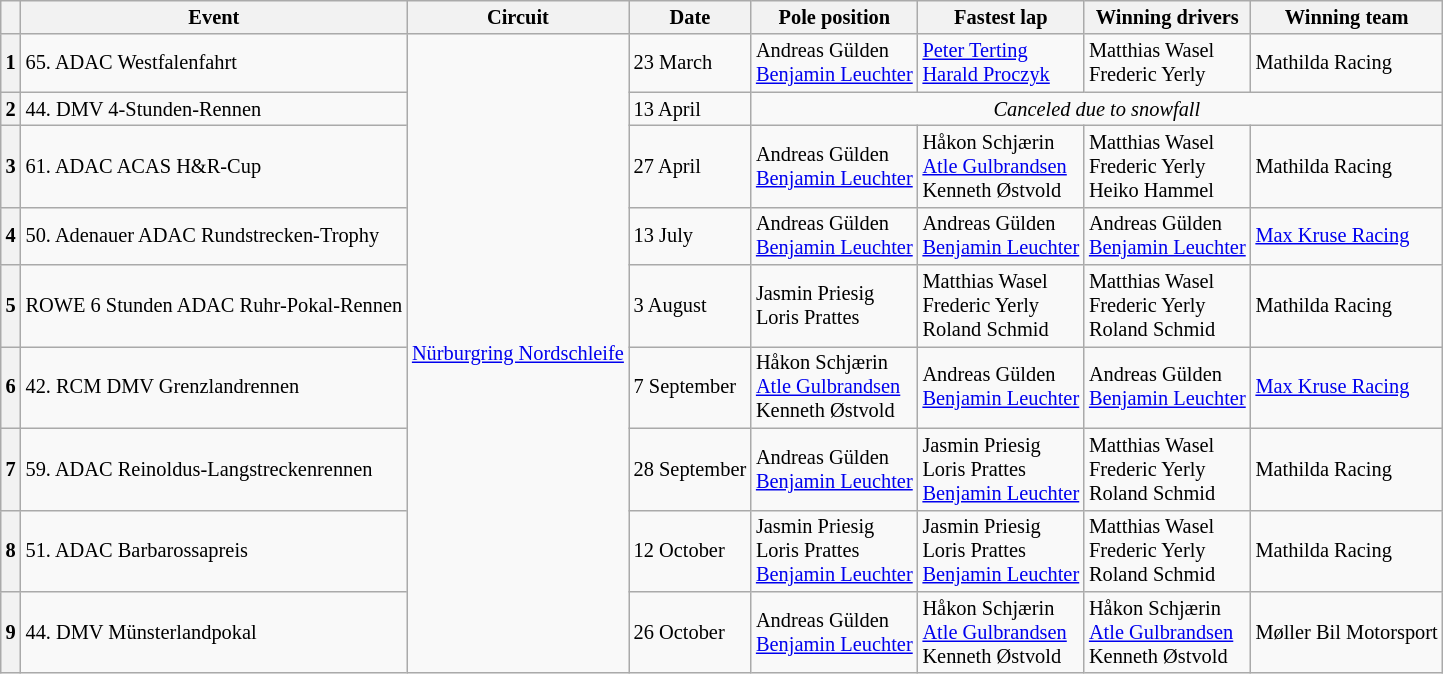<table class="wikitable" style="font-size: 85%">
<tr>
<th></th>
<th>Event</th>
<th>Circuit</th>
<th>Date</th>
<th>Pole position</th>
<th>Fastest lap</th>
<th>Winning drivers</th>
<th>Winning team</th>
</tr>
<tr>
<th>1</th>
<td>65. ADAC Westfalenfahrt</td>
<td rowspan=9><a href='#'>Nürburgring Nordschleife</a></td>
<td>23 March</td>
<td> Andreas Gülden<br> <a href='#'>Benjamin Leuchter</a></td>
<td> <a href='#'>Peter Terting</a><br> <a href='#'>Harald Proczyk</a></td>
<td> Matthias Wasel<br> Frederic Yerly</td>
<td> Mathilda Racing</td>
</tr>
<tr>
<th>2</th>
<td>44. DMV 4-Stunden-Rennen</td>
<td>13 April</td>
<td colspan=4 align=center><em>Canceled due to snowfall</em></td>
</tr>
<tr>
<th>3</th>
<td>61. ADAC ACAS H&R-Cup</td>
<td>27 April</td>
<td> Andreas Gülden<br> <a href='#'>Benjamin Leuchter</a></td>
<td> Håkon Schjærin<br> <a href='#'>Atle Gulbrandsen</a><br> Kenneth Østvold</td>
<td> Matthias Wasel<br> Frederic Yerly<br> Heiko Hammel</td>
<td> Mathilda Racing</td>
</tr>
<tr>
<th>4</th>
<td>50. Adenauer ADAC Rundstrecken-Trophy</td>
<td>13 July</td>
<td> Andreas Gülden<br> <a href='#'>Benjamin Leuchter</a></td>
<td> Andreas Gülden<br> <a href='#'>Benjamin Leuchter</a></td>
<td> Andreas Gülden<br> <a href='#'>Benjamin Leuchter</a></td>
<td> <a href='#'>Max Kruse Racing</a></td>
</tr>
<tr>
<th>5</th>
<td>ROWE 6 Stunden ADAC Ruhr-Pokal-Rennen</td>
<td>3 August</td>
<td> Jasmin Priesig<br> Loris Prattes</td>
<td> Matthias Wasel<br> Frederic Yerly<br> Roland Schmid</td>
<td> Matthias Wasel<br> Frederic Yerly<br> Roland Schmid</td>
<td> Mathilda Racing</td>
</tr>
<tr>
<th>6</th>
<td>42. RCM DMV Grenzlandrennen</td>
<td>7 September</td>
<td> Håkon Schjærin<br> <a href='#'>Atle Gulbrandsen</a><br> Kenneth Østvold</td>
<td> Andreas Gülden<br> <a href='#'>Benjamin Leuchter</a></td>
<td> Andreas Gülden<br> <a href='#'>Benjamin Leuchter</a></td>
<td> <a href='#'>Max Kruse Racing</a></td>
</tr>
<tr>
<th>7</th>
<td>59. ADAC Reinoldus-Langstreckenrennen</td>
<td>28 September</td>
<td> Andreas Gülden<br> <a href='#'>Benjamin Leuchter</a></td>
<td> Jasmin Priesig<br> Loris Prattes<br> <a href='#'>Benjamin Leuchter</a></td>
<td> Matthias Wasel<br> Frederic Yerly<br> Roland Schmid</td>
<td> Mathilda Racing</td>
</tr>
<tr>
<th>8</th>
<td>51. ADAC Barbarossapreis</td>
<td>12 October</td>
<td> Jasmin Priesig<br> Loris Prattes<br> <a href='#'>Benjamin Leuchter</a></td>
<td> Jasmin Priesig<br> Loris Prattes<br> <a href='#'>Benjamin Leuchter</a></td>
<td> Matthias Wasel<br> Frederic Yerly<br> Roland Schmid</td>
<td> Mathilda Racing</td>
</tr>
<tr>
<th>9</th>
<td>44. DMV Münsterlandpokal</td>
<td>26 October</td>
<td> Andreas Gülden<br> <a href='#'>Benjamin Leuchter</a></td>
<td> Håkon Schjærin<br> <a href='#'>Atle Gulbrandsen</a><br> Kenneth Østvold</td>
<td> Håkon Schjærin<br> <a href='#'>Atle Gulbrandsen</a><br> Kenneth Østvold</td>
<td> Møller Bil Motorsport</td>
</tr>
</table>
